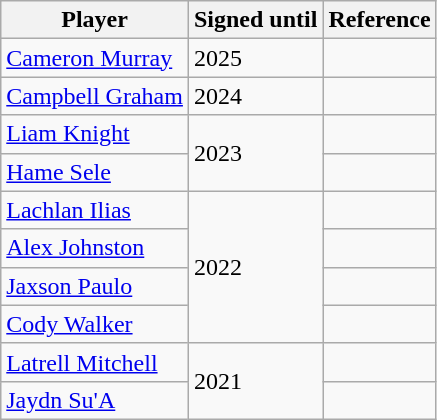<table class="wikitable">
<tr>
<th>Player</th>
<th>Signed until</th>
<th>Reference</th>
</tr>
<tr>
<td><a href='#'>Cameron Murray</a></td>
<td>2025</td>
<td></td>
</tr>
<tr>
<td><a href='#'>Campbell Graham</a></td>
<td>2024</td>
<td></td>
</tr>
<tr>
<td><a href='#'>Liam Knight</a></td>
<td rowspan="2">2023</td>
<td></td>
</tr>
<tr>
<td><a href='#'>Hame Sele</a></td>
<td></td>
</tr>
<tr>
<td><a href='#'>Lachlan Ilias</a></td>
<td rowspan="4">2022</td>
<td></td>
</tr>
<tr>
<td><a href='#'>Alex Johnston</a></td>
<td></td>
</tr>
<tr>
<td><a href='#'>Jaxson Paulo</a></td>
<td></td>
</tr>
<tr>
<td><a href='#'>Cody Walker</a></td>
<td></td>
</tr>
<tr>
<td><a href='#'>Latrell Mitchell</a></td>
<td rowspan="2">2021</td>
<td></td>
</tr>
<tr>
<td><a href='#'>Jaydn Su'A</a></td>
<td></td>
</tr>
</table>
